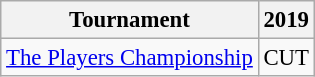<table class="wikitable" style="font-size:95%;text-align:center;">
<tr>
<th>Tournament</th>
<th>2019</th>
</tr>
<tr>
<td align=left><a href='#'>The Players Championship</a></td>
<td>CUT</td>
</tr>
</table>
